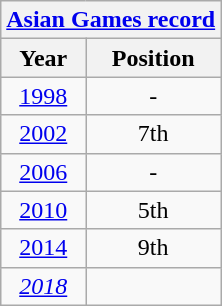<table class="wikitable" style="text-align: center;">
<tr>
<th colspan=10><a href='#'>Asian Games record</a></th>
</tr>
<tr>
<th>Year</th>
<th>Position</th>
</tr>
<tr>
<td> <a href='#'>1998</a></td>
<td>-</td>
</tr>
<tr>
<td> <a href='#'>2002</a></td>
<td>7th</td>
</tr>
<tr>
<td> <a href='#'>2006</a></td>
<td>-</td>
</tr>
<tr>
<td> <a href='#'>2010</a></td>
<td>5th</td>
</tr>
<tr>
<td> <a href='#'>2014</a></td>
<td>9th</td>
</tr>
<tr>
<td> <em><a href='#'>2018</a></em></td>
</tr>
</table>
